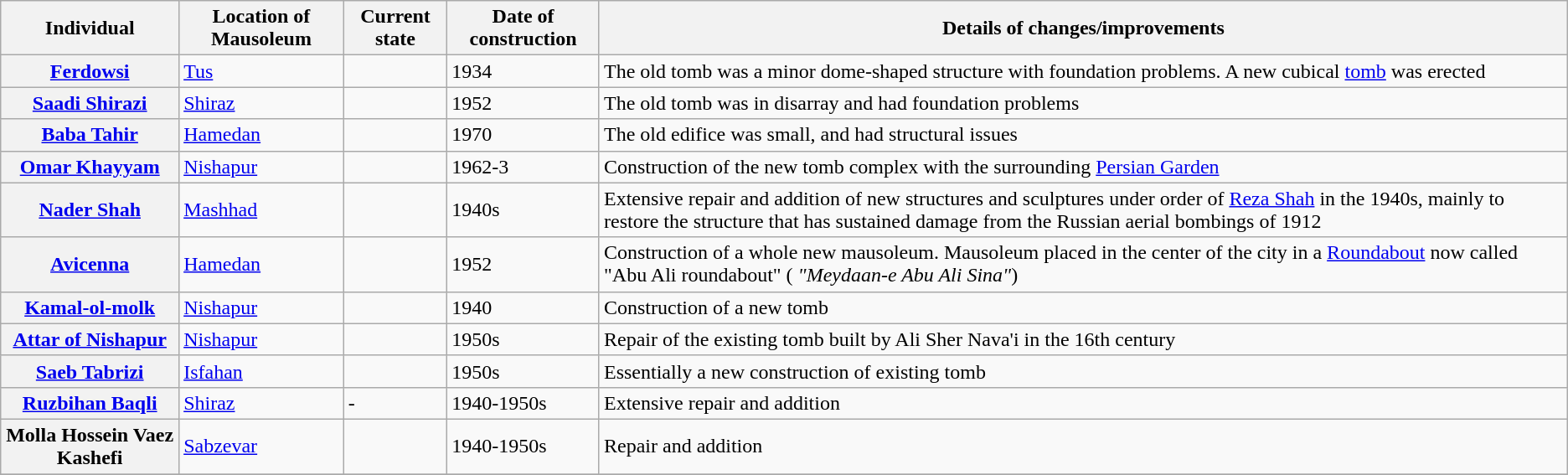<table border="1" class="wikitable">
<tr>
<th>Individual</th>
<th>Location of Mausoleum</th>
<th>Current state</th>
<th>Date of construction</th>
<th>Details of changes/improvements</th>
</tr>
<tr>
<th><a href='#'>Ferdowsi</a></th>
<td><a href='#'>Tus</a></td>
<td></td>
<td>1934</td>
<td>The old tomb was a minor dome-shaped structure with foundation problems. A new cubical <a href='#'>tomb</a> was erected</td>
</tr>
<tr>
<th><a href='#'>Saadi Shirazi</a></th>
<td><a href='#'>Shiraz</a></td>
<td></td>
<td>1952</td>
<td>The old tomb was in disarray and had foundation problems</td>
</tr>
<tr>
<th><a href='#'>Baba Tahir</a></th>
<td><a href='#'>Hamedan</a></td>
<td></td>
<td>1970</td>
<td>The old edifice was small, and had structural issues</td>
</tr>
<tr |->
<th><a href='#'>Omar Khayyam</a></th>
<td><a href='#'>Nishapur</a></td>
<td></td>
<td>1962-3</td>
<td>Construction of the new tomb complex with the surrounding <a href='#'>Persian Garden</a></td>
</tr>
<tr |->
<th><a href='#'>Nader Shah</a></th>
<td><a href='#'>Mashhad</a></td>
<td></td>
<td>1940s</td>
<td>Extensive repair and addition of new structures and sculptures under order of <a href='#'>Reza Shah</a> in the 1940s, mainly to restore the structure that has sustained damage from the Russian aerial bombings of 1912</td>
</tr>
<tr |->
<th><a href='#'>Avicenna</a></th>
<td><a href='#'>Hamedan</a></td>
<td></td>
<td>1952</td>
<td>Construction of a whole new mausoleum. Mausoleum placed in the center of the city in a <a href='#'>Roundabout</a> now called "Abu Ali roundabout" ( <em>"Meydaan-e Abu Ali Sina"</em>)</td>
</tr>
<tr |->
<th><a href='#'>Kamal-ol-molk</a></th>
<td><a href='#'>Nishapur</a></td>
<td></td>
<td>1940</td>
<td>Construction of a new tomb</td>
</tr>
<tr |->
<th><a href='#'>Attar of Nishapur</a></th>
<td><a href='#'>Nishapur</a></td>
<td></td>
<td>1950s</td>
<td>Repair of the existing tomb built by Ali Sher Nava'i in the 16th century</td>
</tr>
<tr |->
<th><a href='#'>Saeb Tabrizi</a></th>
<td><a href='#'>Isfahan</a></td>
<td></td>
<td>1950s</td>
<td>Essentially a new construction of existing tomb</td>
</tr>
<tr |->
<th><a href='#'>Ruzbihan Baqli</a></th>
<td><a href='#'>Shiraz</a></td>
<td>-</td>
<td>1940-1950s</td>
<td>Extensive repair and addition</td>
</tr>
<tr |->
<th>Molla Hossein Vaez Kashefi</th>
<td><a href='#'>Sabzevar</a></td>
<td></td>
<td>1940-1950s</td>
<td>Repair and addition</td>
</tr>
<tr |->
</tr>
</table>
